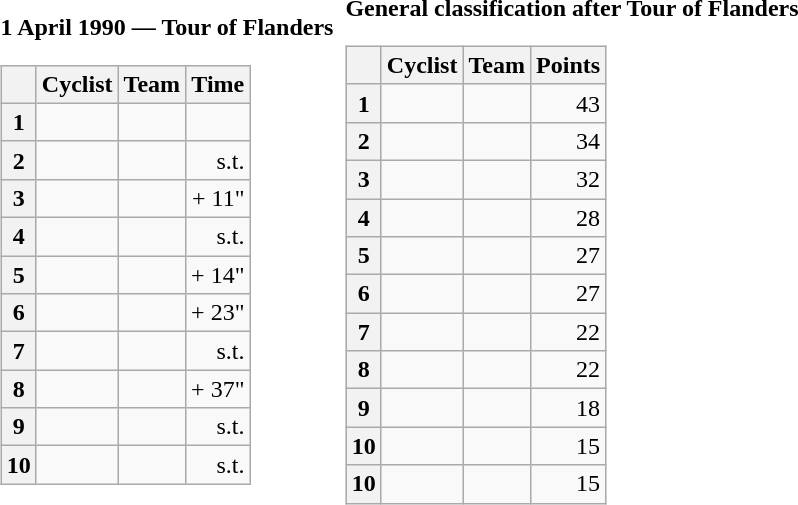<table>
<tr>
<td><strong>1 April 1990 — Tour of Flanders </strong><br><table class="wikitable">
<tr>
<th></th>
<th>Cyclist</th>
<th>Team</th>
<th>Time</th>
</tr>
<tr>
<th>1</th>
<td></td>
<td></td>
<td align="right"></td>
</tr>
<tr>
<th>2</th>
<td></td>
<td></td>
<td align="right">s.t.</td>
</tr>
<tr>
<th>3</th>
<td></td>
<td></td>
<td align="right">+ 11"</td>
</tr>
<tr>
<th>4</th>
<td></td>
<td></td>
<td align="right">s.t.</td>
</tr>
<tr>
<th>5</th>
<td></td>
<td></td>
<td align="right">+ 14"</td>
</tr>
<tr>
<th>6</th>
<td></td>
<td></td>
<td align="right">+ 23"</td>
</tr>
<tr>
<th>7</th>
<td></td>
<td></td>
<td align="right">s.t.</td>
</tr>
<tr>
<th>8</th>
<td></td>
<td></td>
<td align="right">+ 37"</td>
</tr>
<tr>
<th>9</th>
<td></td>
<td></td>
<td align="right">s.t.</td>
</tr>
<tr>
<th>10</th>
<td></td>
<td></td>
<td align="right">s.t.</td>
</tr>
</table>
</td>
<td></td>
<td><strong>General classification after Tour of Flanders</strong><br><table class="wikitable">
<tr>
<th></th>
<th>Cyclist</th>
<th>Team</th>
<th>Points</th>
</tr>
<tr>
<th>1</th>
<td> </td>
<td></td>
<td align="right">43</td>
</tr>
<tr>
<th>2</th>
<td></td>
<td></td>
<td align="right">34</td>
</tr>
<tr>
<th>3</th>
<td></td>
<td></td>
<td align="right">32</td>
</tr>
<tr>
<th>4</th>
<td></td>
<td></td>
<td align="right">28</td>
</tr>
<tr>
<th>5</th>
<td></td>
<td></td>
<td align="right">27</td>
</tr>
<tr>
<th>6</th>
<td></td>
<td></td>
<td align="right">27</td>
</tr>
<tr>
<th>7</th>
<td></td>
<td></td>
<td align="right">22</td>
</tr>
<tr>
<th>8</th>
<td></td>
<td></td>
<td align="right">22</td>
</tr>
<tr>
<th>9</th>
<td></td>
<td></td>
<td align="right">18</td>
</tr>
<tr>
<th>10</th>
<td></td>
<td></td>
<td align="right">15</td>
</tr>
<tr>
<th>10</th>
<td></td>
<td></td>
<td align="right">15</td>
</tr>
</table>
</td>
</tr>
</table>
